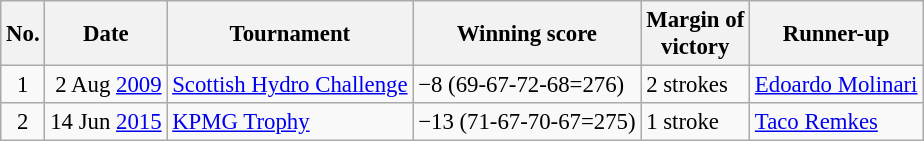<table class="wikitable" style="font-size:95%;">
<tr>
<th>No.</th>
<th>Date</th>
<th>Tournament</th>
<th>Winning score</th>
<th>Margin of<br>victory</th>
<th>Runner-up</th>
</tr>
<tr>
<td align=center>1</td>
<td align=right>2 Aug <a href='#'>2009</a></td>
<td><a href='#'>Scottish Hydro Challenge</a></td>
<td>−8 (69-67-72-68=276)</td>
<td>2 strokes</td>
<td> <a href='#'>Edoardo Molinari</a></td>
</tr>
<tr>
<td align=center>2</td>
<td align=right>14 Jun <a href='#'>2015</a></td>
<td><a href='#'>KPMG Trophy</a></td>
<td>−13 (71-67-70-67=275)</td>
<td>1 stroke</td>
<td> <a href='#'>Taco Remkes</a></td>
</tr>
</table>
